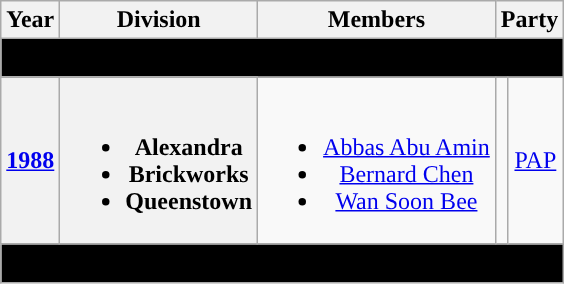<table class="wikitable" align="center" style="text-align:center">
<tr>
<th>Year</th>
<th>Division</th>
<th>Members</th>
<th colspan="2">Party</th>
</tr>
<tr>
<td colspan="5" bgcolor="black"><span><strong>Formation</strong></span></td>
</tr>
<tr>
<th><a href='#'>1988</a></th>
<th><br><ul><li>Alexandra</li><li>Brickworks</li><li>Queenstown</li></ul></th>
<td><br><ul><li><a href='#'>Abbas Abu Amin</a></li><li><a href='#'>Bernard Chen</a></li><li><a href='#'>Wan Soon Bee</a></li></ul></td>
<td></td>
<td><a href='#'>PAP</a></td>
</tr>
<tr>
<td colspan="5" bgcolor="black"><span><strong>Abolished (199</strong></span><span><strong>1)</strong></span></td>
</tr>
</table>
